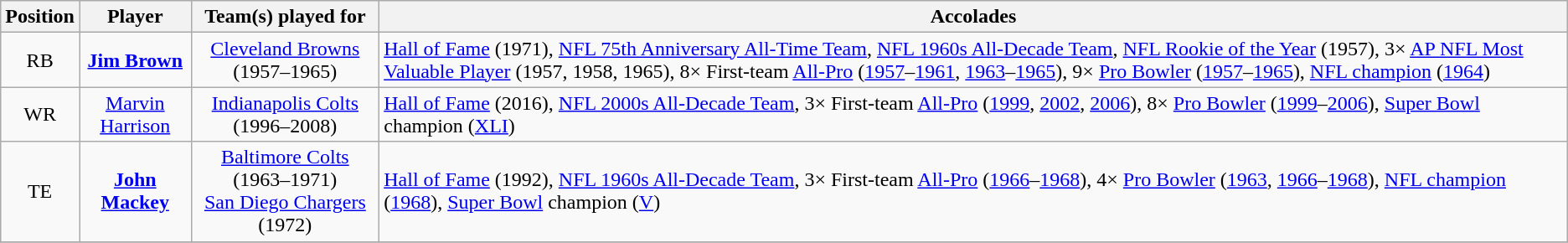<table class="wikitable" style="text-align:center">
<tr>
<th>Position</th>
<th>Player</th>
<th>Team(s) played for</th>
<th>Accolades</th>
</tr>
<tr>
<td>RB</td>
<td><strong><a href='#'>Jim Brown</a></strong></td>
<td><a href='#'>Cleveland Browns</a> (1957–1965)</td>
<td style="text-align:left;"><a href='#'>Hall of Fame</a> (1971), <a href='#'>NFL 75th Anniversary All-Time Team</a>, <a href='#'>NFL 1960s All-Decade Team</a>, <a href='#'>NFL Rookie of the Year</a> (1957), 3× <a href='#'>AP NFL Most Valuable Player</a> (1957, 1958, 1965), 8× First-team <a href='#'>All-Pro</a> (<a href='#'>1957</a>–<a href='#'>1961</a>, <a href='#'>1963</a>–<a href='#'>1965</a>), 9× <a href='#'>Pro Bowler</a> (<a href='#'>1957</a>–<a href='#'>1965</a>), <a href='#'>NFL champion</a> (<a href='#'>1964</a>)</td>
</tr>
<tr>
<td>WR</td>
<td><a href='#'>Marvin Harrison</a></td>
<td><a href='#'>Indianapolis Colts</a> (1996–2008)</td>
<td style="text-align:left;"><a href='#'>Hall of Fame</a> (2016), <a href='#'>NFL 2000s All-Decade Team</a>, 3× First-team <a href='#'>All-Pro</a> (<a href='#'>1999</a>, <a href='#'>2002</a>, <a href='#'>2006</a>), 8× <a href='#'>Pro Bowler</a> (<a href='#'>1999</a>–<a href='#'>2006</a>), <a href='#'>Super Bowl</a> champion (<a href='#'>XLI</a>)</td>
</tr>
<tr>
<td>TE</td>
<td><strong><a href='#'>John Mackey</a></strong></td>
<td><a href='#'>Baltimore Colts</a> (1963–1971)<br><a href='#'>San Diego Chargers</a> (1972)</td>
<td style="text-align:left;"><a href='#'>Hall of Fame</a> (1992), <a href='#'>NFL 1960s All-Decade Team</a>, 3× First-team <a href='#'>All-Pro</a> (<a href='#'>1966</a>–<a href='#'>1968</a>), 4× <a href='#'>Pro Bowler</a> (<a href='#'>1963</a>, <a href='#'>1966</a>–<a href='#'>1968</a>), <a href='#'>NFL champion</a> (<a href='#'>1968</a>), <a href='#'>Super Bowl</a> champion (<a href='#'>V</a>)</td>
</tr>
<tr>
</tr>
</table>
